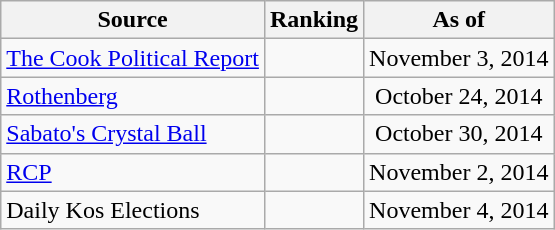<table class="wikitable" style="text-align:center">
<tr>
<th>Source</th>
<th>Ranking</th>
<th>As of</th>
</tr>
<tr>
<td align=left><a href='#'>The Cook Political Report</a></td>
<td></td>
<td>November 3, 2014</td>
</tr>
<tr>
<td align=left><a href='#'>Rothenberg</a></td>
<td></td>
<td>October 24, 2014</td>
</tr>
<tr>
<td align=left><a href='#'>Sabato's Crystal Ball</a></td>
<td></td>
<td>October 30, 2014</td>
</tr>
<tr>
<td align="left"><a href='#'>RCP</a></td>
<td></td>
<td>November 2, 2014</td>
</tr>
<tr>
<td align=left>Daily Kos Elections</td>
<td></td>
<td>November 4, 2014</td>
</tr>
</table>
